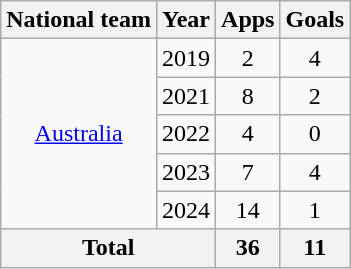<table class="wikitable" style="text-align:center">
<tr>
<th>National team</th>
<th>Year</th>
<th>Apps</th>
<th>Goals</th>
</tr>
<tr>
<td rowspan="5"><a href='#'>Australia</a></td>
<td>2019</td>
<td>2</td>
<td>4</td>
</tr>
<tr>
<td>2021</td>
<td>8</td>
<td>2</td>
</tr>
<tr>
<td>2022</td>
<td>4</td>
<td>0</td>
</tr>
<tr>
<td>2023</td>
<td>7</td>
<td>4</td>
</tr>
<tr>
<td>2024</td>
<td>14</td>
<td>1</td>
</tr>
<tr>
<th colspan="2">Total</th>
<th>36</th>
<th>11</th>
</tr>
</table>
